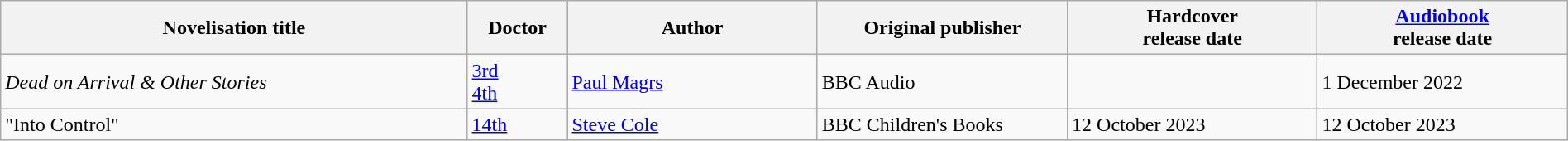<table class="wikitable sortable" style="width:100%;">
<tr>
<th style="width:28%;">Novelisation title</th>
<th style="width:6%;">Doctor</th>
<th style="width:15%;">Author</th>
<th style="width:15%;" data-sort-type=date>Original publisher</th>
<th style="width:15%;" data-sort-type=date>Hardcover <br>release date</th>
<th style="width:15%;" data-sort-type=date><a href='#'>Audiobook</a> <br>release date</th>
</tr>
<tr>
<td><em>Dead on Arrival & Other Stories</em></td>
<td><a href='#'>3rd</a><br><a href='#'>4th</a></td>
<td data-sort-value="Magrs, Paul"><a href='#'>Paul Magrs</a></td>
<td>BBC Audio</td>
<td></td>
<td>1 December 2022</td>
</tr>
<tr>
<td>"Into Control"</td>
<td><a href='#'>14th</a></td>
<td data-sort-value="Cole, Steve"><a href='#'>Steve Cole</a></td>
<td>BBC Children's Books</td>
<td>12 October 2023</td>
<td>12 October 2023</td>
</tr>
</table>
